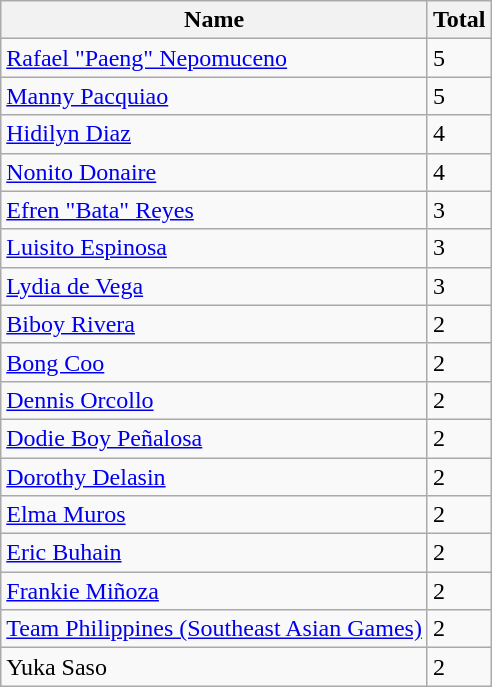<table class="wikitable">
<tr>
<th>Name</th>
<th>Total</th>
</tr>
<tr>
<td><a href='#'>Rafael "Paeng" Nepomuceno</a></td>
<td>5</td>
</tr>
<tr>
<td><a href='#'>Manny Pacquiao</a></td>
<td>5</td>
</tr>
<tr>
<td><a href='#'>Hidilyn Diaz</a></td>
<td>4</td>
</tr>
<tr>
<td><a href='#'>Nonito Donaire</a></td>
<td>4</td>
</tr>
<tr>
<td><a href='#'>Efren "Bata" Reyes</a></td>
<td>3</td>
</tr>
<tr>
<td><a href='#'>Luisito Espinosa</a></td>
<td>3</td>
</tr>
<tr>
<td><a href='#'>Lydia de Vega</a></td>
<td>3</td>
</tr>
<tr>
<td><a href='#'>Biboy Rivera</a></td>
<td>2</td>
</tr>
<tr>
<td><a href='#'>Bong Coo</a></td>
<td>2</td>
</tr>
<tr>
<td><a href='#'>Dennis Orcollo</a></td>
<td>2</td>
</tr>
<tr>
<td><a href='#'>Dodie Boy Peñalosa</a></td>
<td>2</td>
</tr>
<tr>
<td><a href='#'>Dorothy Delasin</a></td>
<td>2</td>
</tr>
<tr>
<td><a href='#'>Elma Muros</a></td>
<td>2</td>
</tr>
<tr>
<td><a href='#'>Eric Buhain</a></td>
<td>2</td>
</tr>
<tr>
<td><a href='#'>Frankie Miñoza</a></td>
<td>2</td>
</tr>
<tr>
<td><a href='#'>Team Philippines (Southeast Asian Games)</a></td>
<td>2</td>
</tr>
<tr>
<td>Yuka Saso</td>
<td>2</td>
</tr>
</table>
